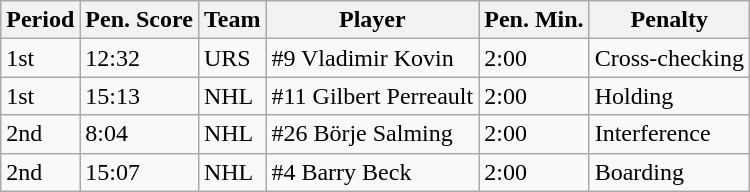<table class="wikitable">
<tr>
<th>Period</th>
<th>Pen. Score</th>
<th>Team</th>
<th>Player</th>
<th>Pen. Min.</th>
<th>Penalty</th>
</tr>
<tr>
<td>1st</td>
<td>12:32</td>
<td>URS</td>
<td>#9 Vladimir Kovin</td>
<td>2:00</td>
<td>Cross-checking</td>
</tr>
<tr>
<td>1st</td>
<td>15:13</td>
<td>NHL</td>
<td>#11 Gilbert Perreault</td>
<td>2:00</td>
<td>Holding</td>
</tr>
<tr>
<td>2nd</td>
<td>8:04</td>
<td>NHL</td>
<td>#26 Börje Salming</td>
<td>2:00</td>
<td>Interference</td>
</tr>
<tr>
<td>2nd</td>
<td>15:07</td>
<td>NHL</td>
<td>#4 Barry Beck</td>
<td>2:00</td>
<td>Boarding</td>
</tr>
</table>
